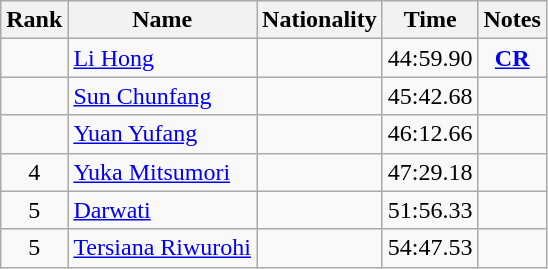<table class="wikitable sortable" style="text-align:center">
<tr>
<th>Rank</th>
<th>Name</th>
<th>Nationality</th>
<th>Time</th>
<th>Notes</th>
</tr>
<tr>
<td></td>
<td align=left><a href='#'>Li Hong</a></td>
<td align=left></td>
<td>44:59.90</td>
<td><strong><a href='#'>CR</a></strong></td>
</tr>
<tr>
<td></td>
<td align=left><a href='#'>Sun Chunfang</a></td>
<td align=left></td>
<td>45:42.68</td>
<td></td>
</tr>
<tr>
<td></td>
<td align=left><a href='#'>Yuan Yufang</a></td>
<td align=left></td>
<td>46:12.66</td>
<td></td>
</tr>
<tr>
<td>4</td>
<td align=left><a href='#'>Yuka Mitsumori</a></td>
<td align=left></td>
<td>47:29.18</td>
<td></td>
</tr>
<tr>
<td>5</td>
<td align=left><a href='#'>Darwati</a></td>
<td align=left></td>
<td>51:56.33</td>
<td></td>
</tr>
<tr>
<td>5</td>
<td align=left><a href='#'>Tersiana Riwurohi</a></td>
<td align=left></td>
<td>54:47.53</td>
<td></td>
</tr>
</table>
